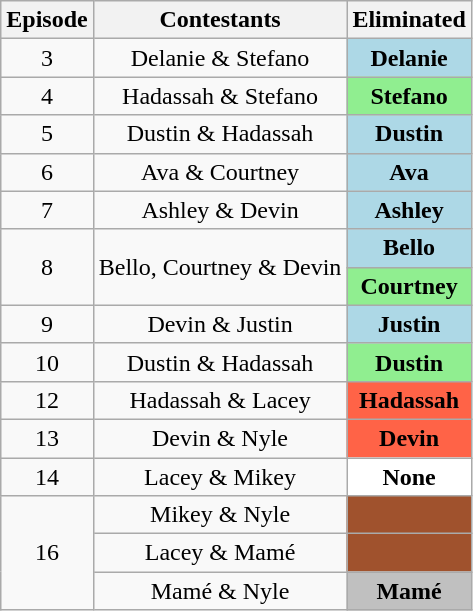<table class="wikitable" border="2" style="text-align:center">
<tr>
<th>Episode</th>
<th>Contestants</th>
<th>Eliminated</th>
</tr>
<tr>
<td>3</td>
<td>Delanie & Stefano</td>
<td style="background:lightblue"><strong>Delanie</strong></td>
</tr>
<tr>
<td>4</td>
<td>Hadassah & Stefano</td>
<td style="background:lightgreen"><strong>Stefano</strong></td>
</tr>
<tr>
<td>5</td>
<td>Dustin & Hadassah</td>
<td style="background:lightblue"><strong>Dustin</strong></td>
</tr>
<tr>
<td>6</td>
<td>Ava & Courtney</td>
<td style="background:lightblue"><strong>Ava</strong></td>
</tr>
<tr>
<td>7</td>
<td>Ashley & Devin</td>
<td style="background:lightblue"><strong>Ashley</strong></td>
</tr>
<tr>
<td rowspan="2">8</td>
<td rowspan="2">Bello, Courtney & Devin</td>
<td style="background:lightblue"><strong>Bello</strong></td>
</tr>
<tr>
<td style="background:lightgreen"><strong>Courtney</strong></td>
</tr>
<tr>
<td>9</td>
<td>Devin & Justin</td>
<td style="background:lightblue"><strong>Justin</strong></td>
</tr>
<tr>
<td>10</td>
<td>Dustin & Hadassah</td>
<td style="background:lightgreen"><strong>Dustin</strong></td>
</tr>
<tr>
<td>12</td>
<td>Hadassah & Lacey</td>
<td style="background:tomato"><strong>Hadassah</strong></td>
</tr>
<tr>
<td>13</td>
<td>Devin & Nyle</td>
<td style="background:tomato"><strong>Devin</strong></td>
</tr>
<tr>
<td>14</td>
<td>Lacey & Mikey</td>
<td style="background:white"><strong>None</strong></td>
</tr>
<tr>
<td rowspan="3">16</td>
<td>Mikey & Nyle</td>
<td style="background: sienna"></td>
</tr>
<tr>
<td>Lacey & Mamé</td>
<td style="background: sienna"></td>
</tr>
<tr>
<td>Mamé & Nyle</td>
<td style="background:silver"><strong>Mamé</strong></td>
</tr>
</table>
